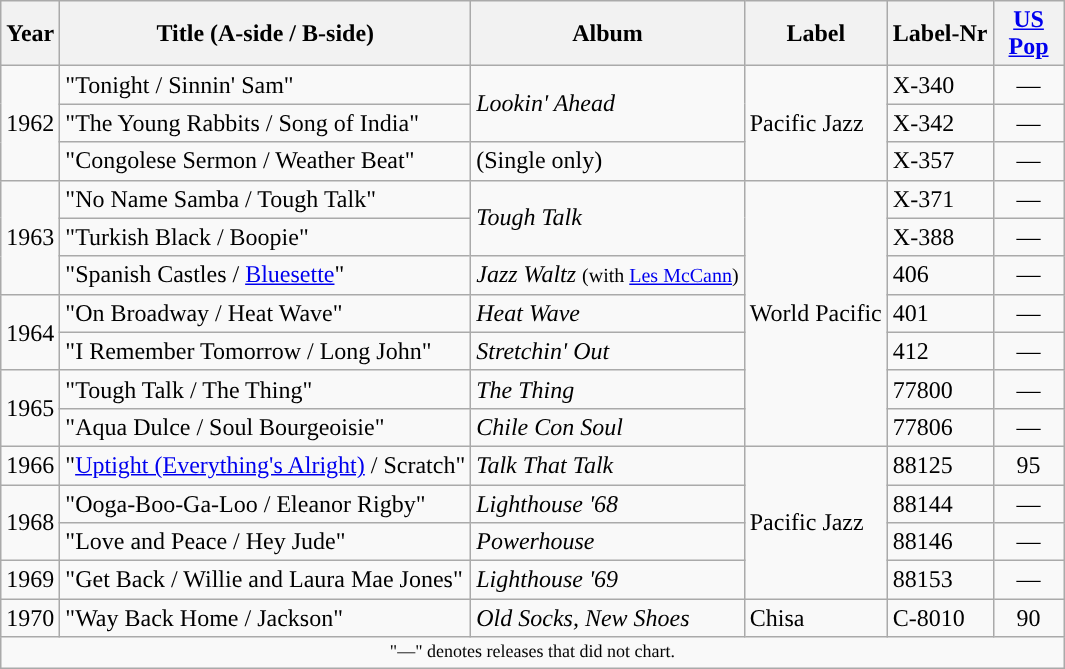<table class="wikitable">
<tr>
<th>Year</th>
<th>Title (A-side / B-side)</th>
<th>Album</th>
<th>Label</th>
<th>Label-Nr</th>
<th style="width:40px;"><a href='#'>US Pop</a><br></th>
</tr>
<tr>
<td rowspan="3">1962</td>
<td>"Tonight / Sinnin' Sam"</td>
<td rowspan="2"><em>Lookin' Ahead</em></td>
<td rowspan="3">Pacific Jazz</td>
<td>X-340</td>
<td align=center>—</td>
</tr>
<tr>
<td>"The Young Rabbits / Song of India"</td>
<td>X-342</td>
<td align=center>—</td>
</tr>
<tr>
<td>"Congolese Sermon / Weather Beat"</td>
<td>(Single only)</td>
<td>X-357</td>
<td align=center>—</td>
</tr>
<tr>
<td rowspan="3">1963</td>
<td>"No Name Samba / Tough Talk"</td>
<td rowspan="2"><em>Tough Talk</em></td>
<td rowspan="7">World Pacific</td>
<td>X-371</td>
<td align=center>—</td>
</tr>
<tr>
<td>"Turkish Black / Boopie"</td>
<td>X-388</td>
<td align=center>—</td>
</tr>
<tr>
<td>"Spanish Castles / <a href='#'>Bluesette</a>"</td>
<td><em>Jazz Waltz</em> <small>(with <a href='#'>Les McCann</a>)</small></td>
<td>406</td>
<td align=center>—</td>
</tr>
<tr>
<td rowspan="2">1964</td>
<td>"On Broadway / Heat Wave"</td>
<td><em>Heat Wave</em></td>
<td>401</td>
<td align=center>—</td>
</tr>
<tr>
<td>"I Remember Tomorrow / Long John"</td>
<td><em>Stretchin' Out</em></td>
<td>412</td>
<td align=center>—</td>
</tr>
<tr>
<td rowspan="2">1965</td>
<td>"Tough Talk / The Thing"</td>
<td><em>The Thing</em></td>
<td>77800</td>
<td align=center>—</td>
</tr>
<tr>
<td>"Aqua Dulce / Soul Bourgeoisie"</td>
<td><em>Chile Con Soul</em></td>
<td>77806</td>
<td align=center>—</td>
</tr>
<tr>
<td>1966</td>
<td>"<a href='#'>Uptight (Everything's Alright)</a> / Scratch"</td>
<td><em>Talk That Talk</em></td>
<td rowspan="4">Pacific Jazz</td>
<td>88125</td>
<td align=center>95</td>
</tr>
<tr>
<td rowspan="2">1968</td>
<td>"Ooga-Boo-Ga-Loo / Eleanor Rigby"</td>
<td><em>Lighthouse '68</em></td>
<td>88144</td>
<td align=center>—</td>
</tr>
<tr>
<td>"Love and Peace / Hey Jude"</td>
<td><em>Powerhouse</em></td>
<td>88146</td>
<td align=center>—</td>
</tr>
<tr>
<td>1969</td>
<td>"Get Back / Willie and Laura Mae Jones"</td>
<td><em>Lighthouse '69</em></td>
<td>88153</td>
<td align=center>—</td>
</tr>
<tr>
<td>1970</td>
<td>"Way Back Home / Jackson"</td>
<td><em>Old Socks, New Shoes</em></td>
<td>Chisa</td>
<td>C-8010</td>
<td align=center>90</td>
</tr>
<tr>
<td colspan="6" style="text-align:center; font-size:9pt;">"—" denotes releases that did not chart.</td>
</tr>
</table>
